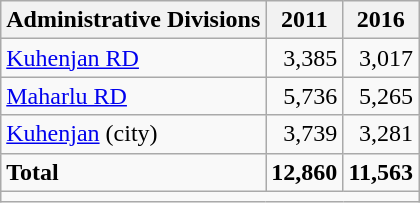<table class="wikitable">
<tr>
<th>Administrative Divisions</th>
<th>2011</th>
<th>2016</th>
</tr>
<tr>
<td><a href='#'>Kuhenjan RD</a></td>
<td style="text-align: right;">3,385</td>
<td style="text-align: right;">3,017</td>
</tr>
<tr>
<td><a href='#'>Maharlu RD</a></td>
<td style="text-align: right;">5,736</td>
<td style="text-align: right;">5,265</td>
</tr>
<tr>
<td><a href='#'>Kuhenjan</a> (city)</td>
<td style="text-align: right;">3,739</td>
<td style="text-align: right;">3,281</td>
</tr>
<tr>
<td><strong>Total</strong></td>
<td style="text-align: right;"><strong>12,860</strong></td>
<td style="text-align: right;"><strong>11,563</strong></td>
</tr>
<tr>
<td colspan=3></td>
</tr>
</table>
